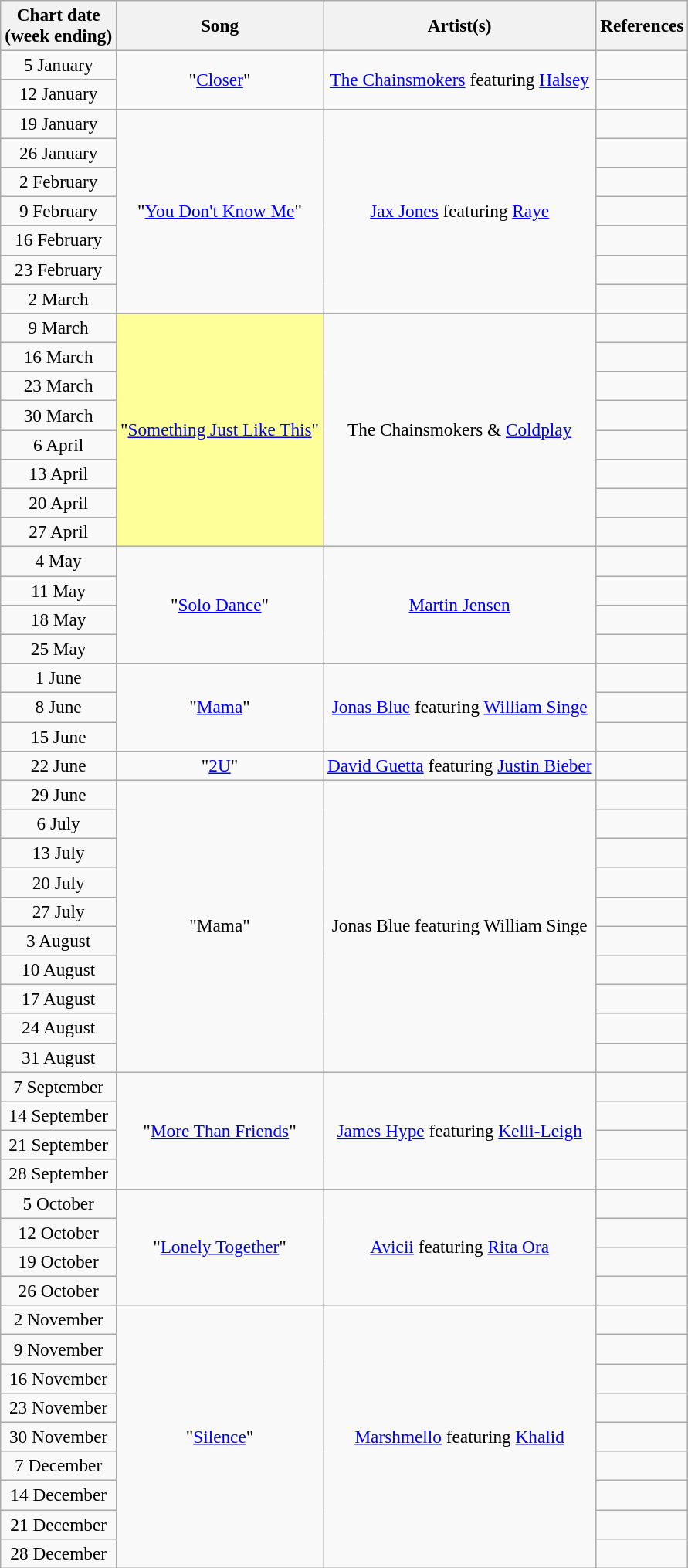<table class="wikitable" style="font-size:97%; text-align:center;">
<tr>
<th>Chart date<br>(week ending)</th>
<th>Song</th>
<th>Artist(s)</th>
<th>References</th>
</tr>
<tr>
<td>5 January</td>
<td rowspan="2">"<a href='#'>Closer</a>"</td>
<td rowspan="2"><a href='#'>The Chainsmokers</a> featuring <a href='#'>Halsey</a></td>
<td></td>
</tr>
<tr>
<td>12 January</td>
<td></td>
</tr>
<tr>
<td>19 January</td>
<td rowspan="7">"<a href='#'>You Don't Know Me</a>"</td>
<td rowspan="7"><a href='#'>Jax Jones</a> featuring <a href='#'>Raye</a></td>
<td></td>
</tr>
<tr>
<td>26 January</td>
<td></td>
</tr>
<tr>
<td>2 February</td>
<td></td>
</tr>
<tr>
<td>9 February</td>
<td></td>
</tr>
<tr>
<td>16 February</td>
<td></td>
</tr>
<tr>
<td>23 February</td>
<td></td>
</tr>
<tr>
<td>2 March</td>
<td></td>
</tr>
<tr>
<td>9 March</td>
<td bgcolor=#FFFF99 rowspan="8">"<a href='#'>Something Just Like This</a>" </td>
<td rowspan="8">The Chainsmokers & <a href='#'>Coldplay</a></td>
<td></td>
</tr>
<tr>
<td>16 March</td>
<td></td>
</tr>
<tr>
<td>23 March</td>
<td></td>
</tr>
<tr>
<td>30 March</td>
<td></td>
</tr>
<tr>
<td>6 April</td>
<td></td>
</tr>
<tr>
<td>13 April</td>
<td></td>
</tr>
<tr>
<td>20 April</td>
<td></td>
</tr>
<tr>
<td>27 April</td>
<td></td>
</tr>
<tr>
<td>4 May</td>
<td rowspan="4">"<a href='#'>Solo Dance</a>"</td>
<td rowspan="4"><a href='#'>Martin Jensen</a></td>
<td></td>
</tr>
<tr>
<td>11 May</td>
<td></td>
</tr>
<tr>
<td>18 May</td>
<td></td>
</tr>
<tr>
<td>25 May</td>
<td></td>
</tr>
<tr>
<td>1 June</td>
<td rowspan="3">"<a href='#'>Mama</a>"</td>
<td rowspan="3"><a href='#'>Jonas Blue</a> featuring <a href='#'>William Singe</a></td>
<td></td>
</tr>
<tr>
<td>8 June</td>
<td></td>
</tr>
<tr>
<td>15 June</td>
<td></td>
</tr>
<tr>
<td>22 June</td>
<td>"<a href='#'>2U</a>"</td>
<td><a href='#'>David Guetta</a> featuring <a href='#'>Justin Bieber</a></td>
<td></td>
</tr>
<tr>
<td>29 June</td>
<td rowspan="10">"Mama"</td>
<td rowspan="10">Jonas Blue featuring William Singe</td>
<td></td>
</tr>
<tr>
<td>6 July</td>
<td></td>
</tr>
<tr>
<td>13 July</td>
<td></td>
</tr>
<tr>
<td>20 July</td>
<td></td>
</tr>
<tr>
<td>27 July</td>
<td></td>
</tr>
<tr>
<td>3 August</td>
<td></td>
</tr>
<tr>
<td>10 August</td>
<td></td>
</tr>
<tr>
<td>17 August</td>
<td></td>
</tr>
<tr>
<td>24 August</td>
<td></td>
</tr>
<tr>
<td>31 August</td>
<td></td>
</tr>
<tr>
<td>7 September</td>
<td rowspan="4">"<a href='#'>More Than Friends</a>"</td>
<td rowspan="4"><a href='#'>James Hype</a> featuring <a href='#'>Kelli-Leigh</a></td>
<td></td>
</tr>
<tr>
<td>14 September</td>
<td></td>
</tr>
<tr>
<td>21 September</td>
<td></td>
</tr>
<tr>
<td>28 September</td>
<td></td>
</tr>
<tr>
<td>5 October</td>
<td rowspan="4">"<a href='#'>Lonely Together</a>"</td>
<td rowspan="4"><a href='#'>Avicii</a> featuring <a href='#'>Rita Ora</a></td>
<td></td>
</tr>
<tr>
<td>12 October</td>
<td></td>
</tr>
<tr>
<td>19 October</td>
<td></td>
</tr>
<tr>
<td>26 October</td>
<td></td>
</tr>
<tr>
<td>2 November</td>
<td rowspan="9">"<a href='#'>Silence</a>"</td>
<td rowspan="9"><a href='#'>Marshmello</a> featuring <a href='#'>Khalid</a></td>
<td></td>
</tr>
<tr>
<td>9 November</td>
<td></td>
</tr>
<tr>
<td>16 November</td>
<td></td>
</tr>
<tr>
<td>23 November</td>
<td></td>
</tr>
<tr>
<td>30 November</td>
<td></td>
</tr>
<tr>
<td>7 December</td>
<td></td>
</tr>
<tr>
<td>14 December</td>
<td></td>
</tr>
<tr>
<td>21 December</td>
<td></td>
</tr>
<tr>
<td>28 December</td>
<td></td>
</tr>
</table>
